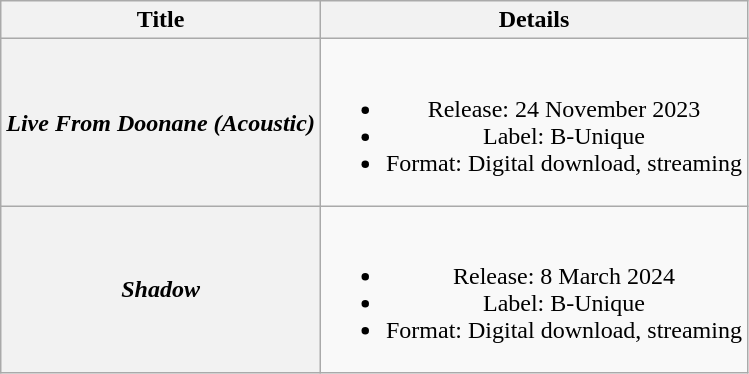<table class="wikitable plainrowheaders" style="text-align:center;" border="1">
<tr>
<th scope="col">Title</th>
<th scope="col">Details</th>
</tr>
<tr>
<th scope="row"><em>Live From Doonane (Acoustic)</em></th>
<td><br><ul><li>Release: 24 November 2023</li><li>Label: B-Unique</li><li>Format: Digital download, streaming</li></ul></td>
</tr>
<tr>
<th scope="row"><em>Shadow</em></th>
<td><br><ul><li>Release: 8 March 2024</li><li>Label: B-Unique</li><li>Format: Digital download, streaming</li></ul></td>
</tr>
</table>
